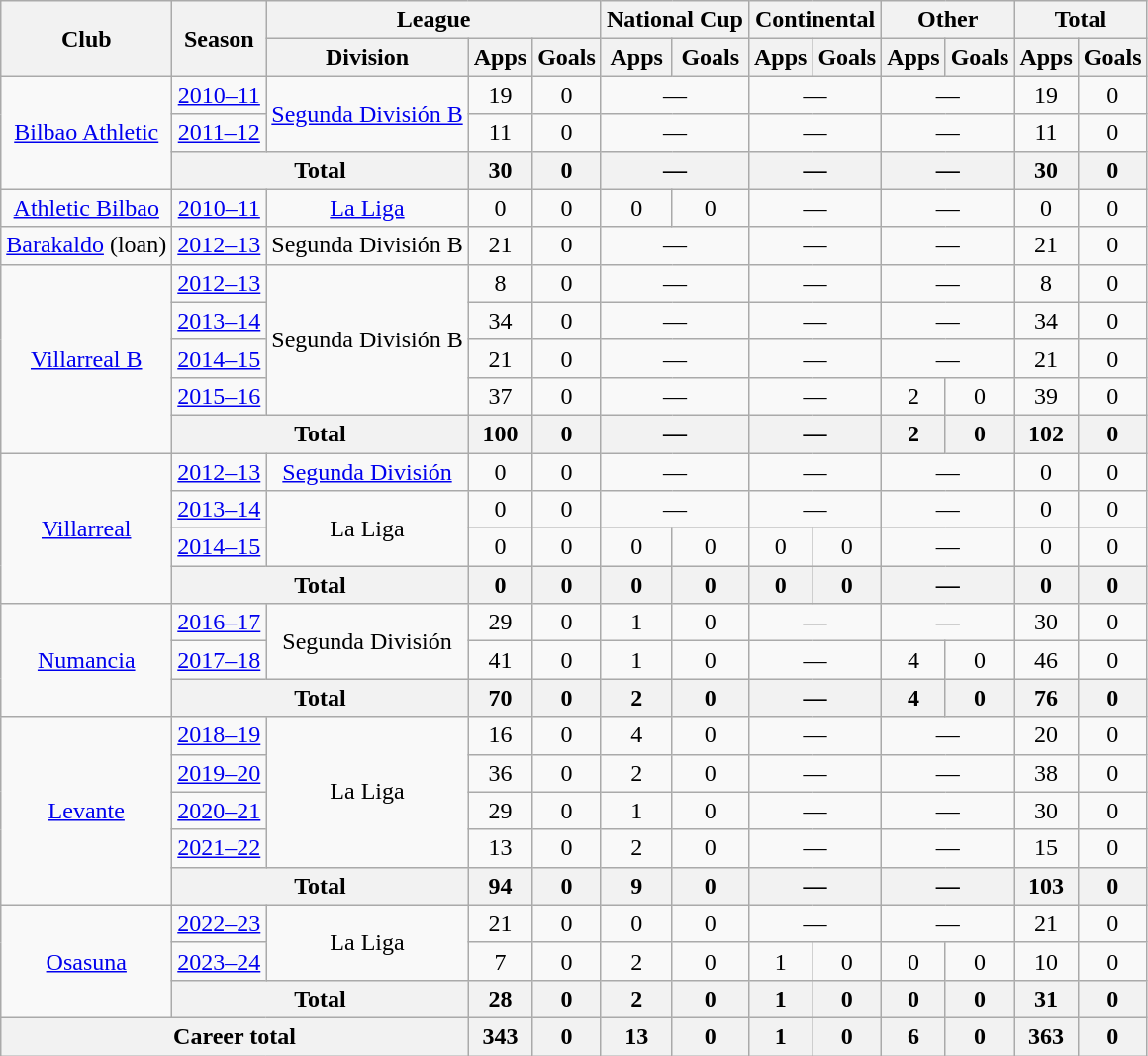<table class="wikitable" style="text-align:center">
<tr>
<th rowspan="2">Club</th>
<th rowspan="2">Season</th>
<th colspan="3">League</th>
<th colspan="2">National Cup</th>
<th colspan="2">Continental</th>
<th colspan="2">Other</th>
<th colspan="2">Total</th>
</tr>
<tr>
<th>Division</th>
<th>Apps</th>
<th>Goals</th>
<th>Apps</th>
<th>Goals</th>
<th>Apps</th>
<th>Goals</th>
<th>Apps</th>
<th>Goals</th>
<th>Apps</th>
<th>Goals</th>
</tr>
<tr>
<td rowspan="3"><a href='#'>Bilbao Athletic</a></td>
<td><a href='#'>2010–11</a></td>
<td rowspan="2"><a href='#'>Segunda División B</a></td>
<td>19</td>
<td>0</td>
<td colspan="2">—</td>
<td colspan="2">—</td>
<td colspan="2">—</td>
<td>19</td>
<td>0</td>
</tr>
<tr>
<td><a href='#'>2011–12</a></td>
<td>11</td>
<td>0</td>
<td colspan="2">—</td>
<td colspan="2">—</td>
<td colspan="2">—</td>
<td>11</td>
<td>0</td>
</tr>
<tr>
<th colspan="2">Total</th>
<th>30</th>
<th>0</th>
<th colspan="2">—</th>
<th colspan="2">—</th>
<th colspan="2">—</th>
<th>30</th>
<th>0</th>
</tr>
<tr>
<td><a href='#'>Athletic Bilbao</a></td>
<td><a href='#'>2010–11</a></td>
<td><a href='#'>La Liga</a></td>
<td>0</td>
<td>0</td>
<td>0</td>
<td>0</td>
<td colspan="2">—</td>
<td colspan="2">—</td>
<td>0</td>
<td>0</td>
</tr>
<tr>
<td><a href='#'>Barakaldo</a> (loan)</td>
<td><a href='#'>2012–13</a></td>
<td>Segunda División B</td>
<td>21</td>
<td>0</td>
<td colspan="2">—</td>
<td colspan="2">—</td>
<td colspan="2">—</td>
<td>21</td>
<td>0</td>
</tr>
<tr>
<td rowspan="5"><a href='#'>Villarreal B</a></td>
<td><a href='#'>2012–13</a></td>
<td rowspan="4">Segunda División B</td>
<td>8</td>
<td>0</td>
<td colspan="2">—</td>
<td colspan="2">—</td>
<td colspan="2">—</td>
<td>8</td>
<td>0</td>
</tr>
<tr>
<td><a href='#'>2013–14</a></td>
<td>34</td>
<td>0</td>
<td colspan="2">—</td>
<td colspan="2">—</td>
<td colspan="2">—</td>
<td>34</td>
<td>0</td>
</tr>
<tr>
<td><a href='#'>2014–15</a></td>
<td>21</td>
<td>0</td>
<td colspan="2">—</td>
<td colspan="2">—</td>
<td colspan="2">—</td>
<td>21</td>
<td>0</td>
</tr>
<tr>
<td><a href='#'>2015–16</a></td>
<td>37</td>
<td>0</td>
<td colspan="2">—</td>
<td colspan="2">—</td>
<td>2</td>
<td>0</td>
<td>39</td>
<td>0</td>
</tr>
<tr>
<th colspan="2">Total</th>
<th>100</th>
<th>0</th>
<th colspan="2">—</th>
<th colspan="2">—</th>
<th>2</th>
<th>0</th>
<th>102</th>
<th>0</th>
</tr>
<tr>
<td rowspan="4"><a href='#'>Villarreal</a></td>
<td><a href='#'>2012–13</a></td>
<td><a href='#'>Segunda División</a></td>
<td>0</td>
<td>0</td>
<td colspan="2">—</td>
<td colspan="2">—</td>
<td colspan="2">—</td>
<td>0</td>
<td>0</td>
</tr>
<tr>
<td><a href='#'>2013–14</a></td>
<td rowspan="2">La Liga</td>
<td>0</td>
<td>0</td>
<td colspan="2">—</td>
<td colspan="2">—</td>
<td colspan="2">—</td>
<td>0</td>
<td>0</td>
</tr>
<tr>
<td><a href='#'>2014–15</a></td>
<td>0</td>
<td>0</td>
<td>0</td>
<td>0</td>
<td>0</td>
<td>0</td>
<td colspan="2">—</td>
<td>0</td>
<td>0</td>
</tr>
<tr>
<th colspan="2">Total</th>
<th>0</th>
<th>0</th>
<th>0</th>
<th>0</th>
<th>0</th>
<th>0</th>
<th colspan="2">—</th>
<th>0</th>
<th>0</th>
</tr>
<tr>
<td rowspan="3"><a href='#'>Numancia</a></td>
<td><a href='#'>2016–17</a></td>
<td rowspan="2">Segunda División</td>
<td>29</td>
<td>0</td>
<td>1</td>
<td>0</td>
<td colspan="2">—</td>
<td colspan="2">—</td>
<td>30</td>
<td>0</td>
</tr>
<tr>
<td><a href='#'>2017–18</a></td>
<td>41</td>
<td>0</td>
<td>1</td>
<td>0</td>
<td colspan="2">—</td>
<td>4</td>
<td>0</td>
<td>46</td>
<td>0</td>
</tr>
<tr>
<th colspan="2">Total</th>
<th>70</th>
<th>0</th>
<th>2</th>
<th>0</th>
<th colspan="2">—</th>
<th>4</th>
<th>0</th>
<th>76</th>
<th>0</th>
</tr>
<tr>
<td rowspan="5"><a href='#'>Levante</a></td>
<td><a href='#'>2018–19</a></td>
<td rowspan="4">La Liga</td>
<td>16</td>
<td>0</td>
<td>4</td>
<td>0</td>
<td colspan="2">—</td>
<td colspan="2">—</td>
<td>20</td>
<td>0</td>
</tr>
<tr>
<td><a href='#'>2019–20</a></td>
<td>36</td>
<td>0</td>
<td>2</td>
<td>0</td>
<td colspan="2">—</td>
<td colspan="2">—</td>
<td>38</td>
<td>0</td>
</tr>
<tr>
<td><a href='#'>2020–21</a></td>
<td>29</td>
<td>0</td>
<td>1</td>
<td>0</td>
<td colspan="2">—</td>
<td colspan="2">—</td>
<td>30</td>
<td>0</td>
</tr>
<tr>
<td><a href='#'>2021–22</a></td>
<td>13</td>
<td>0</td>
<td>2</td>
<td>0</td>
<td colspan="2">—</td>
<td colspan="2">—</td>
<td>15</td>
<td>0</td>
</tr>
<tr>
<th colspan="2">Total</th>
<th>94</th>
<th>0</th>
<th>9</th>
<th>0</th>
<th colspan="2">—</th>
<th colspan="2">—</th>
<th>103</th>
<th>0</th>
</tr>
<tr>
<td rowspan="3"><a href='#'>Osasuna</a></td>
<td><a href='#'>2022–23</a></td>
<td rowspan="2">La Liga</td>
<td>21</td>
<td>0</td>
<td>0</td>
<td>0</td>
<td colspan="2">—</td>
<td colspan="2">—</td>
<td>21</td>
<td>0</td>
</tr>
<tr>
<td><a href='#'>2023–24</a></td>
<td>7</td>
<td>0</td>
<td>2</td>
<td>0</td>
<td>1</td>
<td>0</td>
<td>0</td>
<td>0</td>
<td>10</td>
<td>0</td>
</tr>
<tr>
<th colspan="2">Total</th>
<th>28</th>
<th>0</th>
<th>2</th>
<th>0</th>
<th>1</th>
<th>0</th>
<th>0</th>
<th>0</th>
<th>31</th>
<th>0</th>
</tr>
<tr>
<th colspan="3">Career total</th>
<th>343</th>
<th>0</th>
<th>13</th>
<th>0</th>
<th>1</th>
<th>0</th>
<th>6</th>
<th>0</th>
<th>363</th>
<th>0</th>
</tr>
</table>
